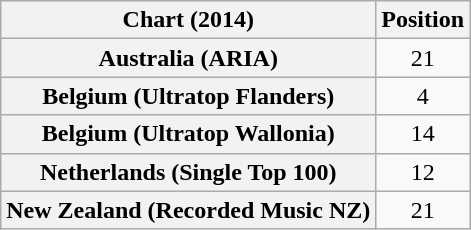<table class="wikitable sortable plainrowheaders" style="text-align:center;">
<tr>
<th>Chart (2014)</th>
<th>Position</th>
</tr>
<tr>
<th scope="row">Australia (ARIA)</th>
<td>21</td>
</tr>
<tr>
<th scope="row">Belgium (Ultratop Flanders)</th>
<td>4</td>
</tr>
<tr>
<th scope="row">Belgium (Ultratop Wallonia)</th>
<td>14</td>
</tr>
<tr>
<th scope="row">Netherlands (Single Top 100)</th>
<td>12</td>
</tr>
<tr>
<th scope="row">New Zealand (Recorded Music NZ)</th>
<td>21</td>
</tr>
</table>
